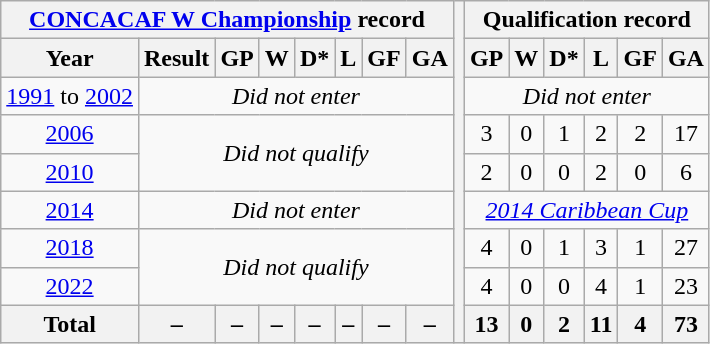<table class="wikitable" style="text-align: center">
<tr>
<th colspan=8><a href='#'>CONCACAF W Championship</a> record</th>
<th rowspan=9></th>
<th colspan=6>Qualification record</th>
</tr>
<tr>
<th>Year</th>
<th>Result</th>
<th>GP</th>
<th>W</th>
<th>D*</th>
<th>L</th>
<th>GF</th>
<th>GA</th>
<th>GP</th>
<th>W</th>
<th>D*</th>
<th>L</th>
<th>GF</th>
<th>GA</th>
</tr>
<tr>
<td> <a href='#'>1991</a> to  <a href='#'>2002</a></td>
<td colspan=7><em>Did not enter</em></td>
<td colspan=6><em>Did not enter</em></td>
</tr>
<tr>
<td> <a href='#'>2006</a></td>
<td colspan=7 rowspan=2><em>Did not qualify</em></td>
<td>3</td>
<td>0</td>
<td>1</td>
<td>2</td>
<td>2</td>
<td>17</td>
</tr>
<tr>
<td> <a href='#'>2010</a></td>
<td>2</td>
<td>0</td>
<td>0</td>
<td>2</td>
<td>0</td>
<td>6</td>
</tr>
<tr>
<td> <a href='#'>2014</a></td>
<td colspan=7><em>Did not enter</em></td>
<td colspan=6><em><a href='#'>2014 Caribbean Cup</a></em></td>
</tr>
<tr>
<td> <a href='#'>2018</a></td>
<td colspan=7 rowspan=2><em>Did not qualify</em></td>
<td>4</td>
<td>0</td>
<td>1</td>
<td>3</td>
<td>1</td>
<td>27</td>
</tr>
<tr>
<td> <a href='#'>2022</a></td>
<td>4</td>
<td>0</td>
<td>0</td>
<td>4</td>
<td>1</td>
<td>23</td>
</tr>
<tr>
<th>Total</th>
<th>–</th>
<th>–</th>
<th>–</th>
<th>–</th>
<th>–</th>
<th>–</th>
<th>–</th>
<th>13</th>
<th>0</th>
<th>2</th>
<th>11</th>
<th>4</th>
<th>73</th>
</tr>
</table>
